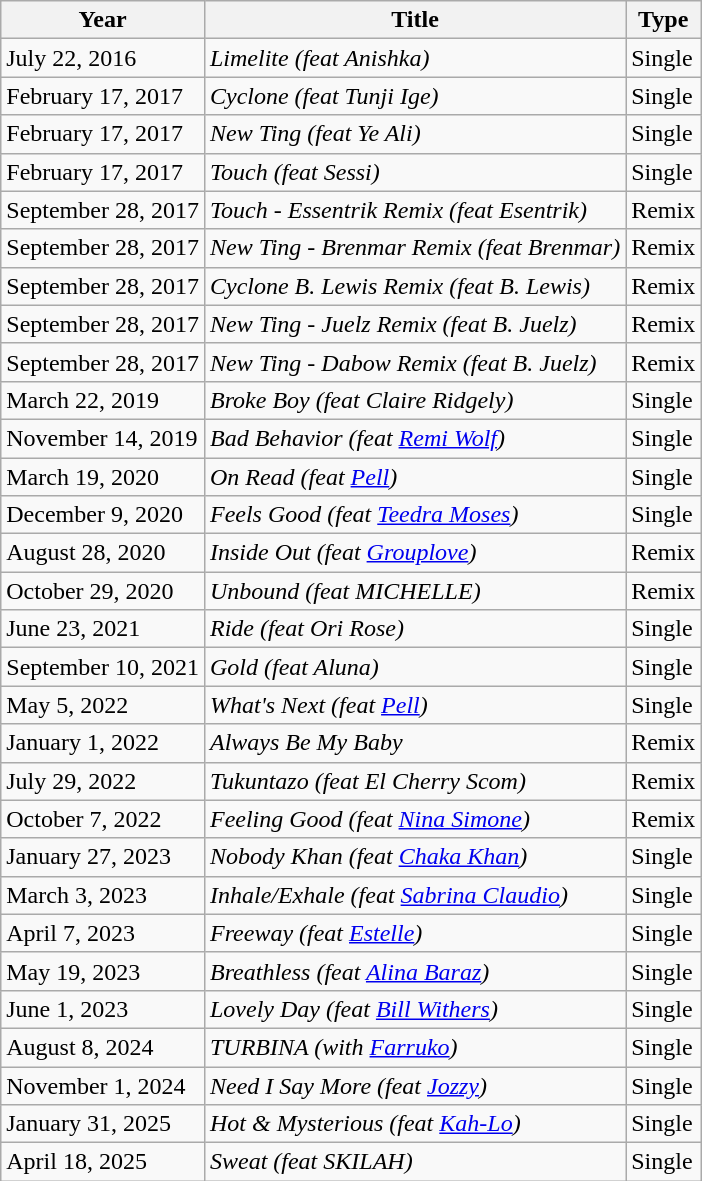<table class="wikitable">
<tr>
<th>Year</th>
<th>Title</th>
<th>Type</th>
</tr>
<tr>
<td>July 22, 2016</td>
<td><em>Limelite (feat Anishka)</em></td>
<td>Single</td>
</tr>
<tr>
<td>February 17, 2017</td>
<td><em>Cyclone (feat Tunji Ige)</em></td>
<td>Single</td>
</tr>
<tr>
<td>February 17, 2017</td>
<td><em>New Ting (feat Ye Ali)</em></td>
<td>Single</td>
</tr>
<tr>
<td>February 17, 2017</td>
<td><em>Touch (feat Sessi)</em></td>
<td>Single</td>
</tr>
<tr>
<td>September 28, 2017</td>
<td><em>Touch - Essentrik Remix (feat Esentrik)</em></td>
<td>Remix</td>
</tr>
<tr>
<td>September 28, 2017</td>
<td><em>New Ting - Brenmar Remix (feat Brenmar)</em></td>
<td>Remix</td>
</tr>
<tr>
<td>September 28, 2017</td>
<td><em>Cyclone B. Lewis Remix (feat B. Lewis)</em></td>
<td>Remix</td>
</tr>
<tr>
<td>September 28, 2017</td>
<td><em>New Ting - Juelz Remix (feat B. Juelz)</em></td>
<td>Remix</td>
</tr>
<tr>
<td>September 28, 2017</td>
<td><em>New Ting - Dabow Remix (feat B. Juelz)</em></td>
<td>Remix</td>
</tr>
<tr>
<td>March 22, 2019</td>
<td><em>Broke Boy (feat Claire Ridgely)</em></td>
<td>Single</td>
</tr>
<tr>
<td>November 14, 2019</td>
<td><em>Bad Behavior (feat <a href='#'>Remi Wolf</a>)</em></td>
<td>Single</td>
</tr>
<tr>
<td>March 19, 2020</td>
<td><em>On Read (feat <a href='#'>Pell</a>)</em></td>
<td>Single</td>
</tr>
<tr>
<td>December 9, 2020</td>
<td><em>Feels Good (feat <a href='#'>Teedra Moses</a>)</em></td>
<td>Single</td>
</tr>
<tr>
<td>August 28, 2020</td>
<td><em>Inside Out (feat <a href='#'>Grouplove</a>)</em></td>
<td>Remix</td>
</tr>
<tr>
<td>October 29, 2020</td>
<td><em>Unbound (feat MICHELLE)</em></td>
<td>Remix</td>
</tr>
<tr>
<td>June 23, 2021</td>
<td><em>Ride (feat Ori Rose)</em></td>
<td>Single</td>
</tr>
<tr>
<td>September 10, 2021</td>
<td><em>Gold (feat Aluna)</em></td>
<td>Single</td>
</tr>
<tr>
<td>May 5, 2022</td>
<td><em>What's Next (feat <a href='#'>Pell</a>)</em></td>
<td>Single</td>
</tr>
<tr>
<td>January 1, 2022</td>
<td><em>Always Be My Baby </em></td>
<td>Remix</td>
</tr>
<tr>
<td>July 29, 2022</td>
<td><em>Tukuntazo (feat El Cherry Scom) </em></td>
<td>Remix</td>
</tr>
<tr>
<td>October 7, 2022</td>
<td><em>Feeling Good (feat <a href='#'>Nina Simone</a>) </em></td>
<td>Remix</td>
</tr>
<tr>
<td>January 27, 2023</td>
<td><em>Nobody Khan (feat <a href='#'>Chaka Khan</a>) </em></td>
<td>Single</td>
</tr>
<tr>
<td>March 3, 2023</td>
<td><em>Inhale/Exhale (feat <a href='#'>Sabrina Claudio</a>) </em></td>
<td>Single</td>
</tr>
<tr>
<td>April 7, 2023</td>
<td><em>Freeway (feat <a href='#'>Estelle</a>) </em></td>
<td>Single</td>
</tr>
<tr>
<td>May 19, 2023</td>
<td><em>Breathless (feat <a href='#'>Alina Baraz</a>) </em></td>
<td>Single</td>
</tr>
<tr>
<td>June 1, 2023</td>
<td><em>Lovely Day (feat <a href='#'>Bill Withers</a>) </em></td>
<td>Single</td>
</tr>
<tr>
<td>August 8, 2024</td>
<td><em>TURBINA (with <a href='#'>Farruko</a>)</em></td>
<td>Single</td>
</tr>
<tr>
<td>November 1, 2024</td>
<td><em>Need I Say More (feat <a href='#'>Jozzy</a>)</em></td>
<td>Single</td>
</tr>
<tr>
<td>January 31, 2025</td>
<td><em>Hot & Mysterious (feat <a href='#'>Kah-Lo</a>)</em></td>
<td>Single</td>
</tr>
<tr>
<td>April 18, 2025</td>
<td><em>Sweat (feat SKILAH)</em></td>
<td>Single</td>
</tr>
</table>
